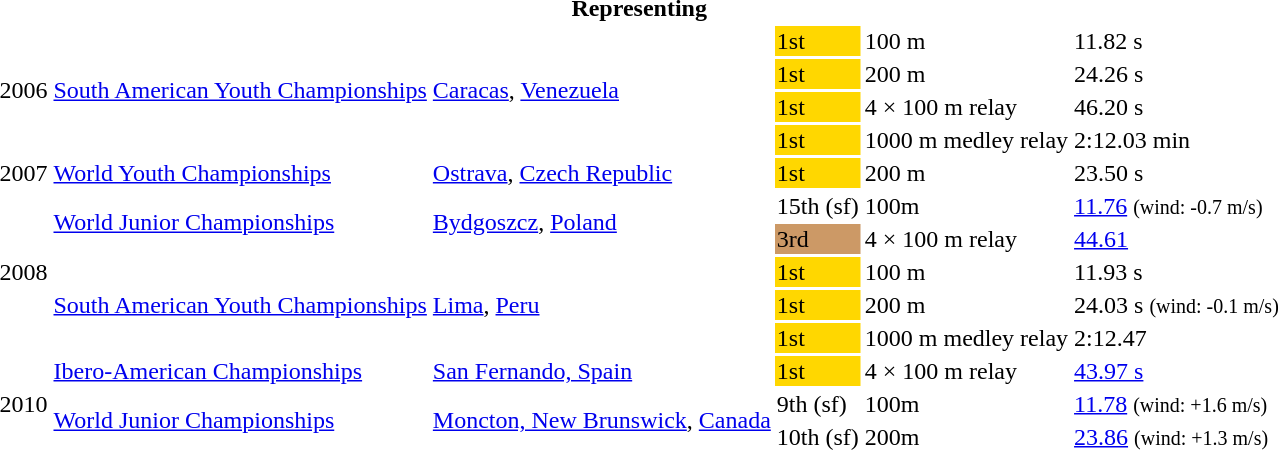<table>
<tr>
<th colspan="6">Representing </th>
</tr>
<tr>
<td rowspan=4>2006</td>
<td rowspan=4><a href='#'>South American Youth Championships</a></td>
<td rowspan=4><a href='#'>Caracas</a>, <a href='#'>Venezuela</a></td>
<td bgcolor=gold>1st</td>
<td>100 m</td>
<td>11.82 s</td>
</tr>
<tr>
<td bgcolor=gold>1st</td>
<td>200 m</td>
<td>24.26 s</td>
</tr>
<tr>
<td bgcolor=gold>1st</td>
<td>4 × 100 m relay</td>
<td>46.20 s</td>
</tr>
<tr>
<td bgcolor=gold>1st</td>
<td>1000 m medley relay</td>
<td>2:12.03 min</td>
</tr>
<tr>
<td>2007</td>
<td><a href='#'>World Youth Championships</a></td>
<td><a href='#'>Ostrava</a>, <a href='#'>Czech Republic</a></td>
<td bgcolor="gold">1st</td>
<td>200 m</td>
<td>23.50 s</td>
</tr>
<tr>
<td rowspan=5>2008</td>
<td rowspan=2><a href='#'>World Junior Championships</a></td>
<td rowspan=2><a href='#'>Bydgoszcz</a>, <a href='#'>Poland</a></td>
<td>15th (sf)</td>
<td>100m</td>
<td><a href='#'>11.76</a> <small>(wind: -0.7 m/s)</small></td>
</tr>
<tr>
<td bgcolor="cc9966">3rd</td>
<td>4 × 100 m relay</td>
<td><a href='#'>44.61</a></td>
</tr>
<tr>
<td rowspan=3><a href='#'>South American Youth Championships</a></td>
<td rowspan=3><a href='#'>Lima</a>, <a href='#'>Peru</a></td>
<td bgcolor=gold>1st</td>
<td>100 m</td>
<td>11.93 s</td>
</tr>
<tr>
<td bgcolor=gold>1st</td>
<td>200 m</td>
<td>24.03 s <small>(wind: -0.1 m/s)</small></td>
</tr>
<tr>
<td bgcolor=gold>1st</td>
<td>1000 m medley relay</td>
<td>2:12.47</td>
</tr>
<tr>
<td rowspan=3>2010</td>
<td><a href='#'>Ibero-American Championships</a></td>
<td><a href='#'>San Fernando, Spain</a></td>
<td bgcolor="gold">1st</td>
<td>4 × 100 m relay</td>
<td><a href='#'>43.97 s</a></td>
</tr>
<tr>
<td rowspan=2><a href='#'>World Junior Championships</a></td>
<td rowspan=2><a href='#'>Moncton, New Brunswick</a>, <a href='#'>Canada</a></td>
<td>9th (sf)</td>
<td>100m</td>
<td><a href='#'>11.78</a> <small>(wind: +1.6 m/s)</small></td>
</tr>
<tr>
<td>10th (sf)</td>
<td>200m</td>
<td><a href='#'>23.86</a> <small>(wind: +1.3 m/s)</small></td>
</tr>
</table>
